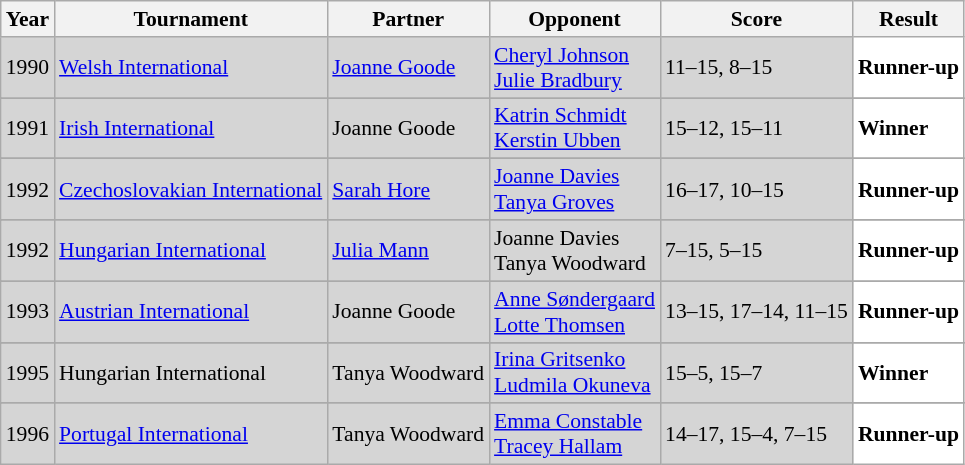<table class="sortable wikitable" style="font-size: 90%;">
<tr>
<th>Year</th>
<th>Tournament</th>
<th>Partner</th>
<th>Opponent</th>
<th>Score</th>
<th>Result</th>
</tr>
<tr style="background:#D5D5D5">
<td align="center">1990</td>
<td align="left"><a href='#'>Welsh International</a></td>
<td align="left"> <a href='#'>Joanne Goode</a></td>
<td align="left"> <a href='#'>Cheryl Johnson</a> <br>  <a href='#'>Julie Bradbury</a></td>
<td align="left">11–15, 8–15</td>
<td style="text-align:left; background:white"> <strong>Runner-up</strong></td>
</tr>
<tr>
</tr>
<tr style="background:#D5D5D5">
<td align="center">1991</td>
<td align="left"><a href='#'>Irish International</a></td>
<td align="left"> Joanne Goode</td>
<td align="left"> <a href='#'>Katrin Schmidt</a> <br>  <a href='#'>Kerstin Ubben</a></td>
<td align="left">15–12, 15–11</td>
<td style="text-align:left; background:white"> <strong>Winner</strong></td>
</tr>
<tr>
</tr>
<tr style="background:#D5D5D5">
<td align="center">1992</td>
<td align="left"><a href='#'>Czechoslovakian International</a></td>
<td align="left"> <a href='#'>Sarah Hore</a></td>
<td align="left"> <a href='#'>Joanne Davies</a> <br>  <a href='#'>Tanya Groves</a></td>
<td align="left">16–17, 10–15</td>
<td style="text-align:left; background:white"> <strong>Runner-up</strong></td>
</tr>
<tr>
</tr>
<tr style="background:#D5D5D5">
<td align="center">1992</td>
<td align="left"><a href='#'>Hungarian International</a></td>
<td align="left"> <a href='#'>Julia Mann</a></td>
<td align="left"> Joanne Davies <br>  Tanya Woodward</td>
<td align="left">7–15, 5–15</td>
<td style="text-align:left; background:white"> <strong>Runner-up</strong></td>
</tr>
<tr>
</tr>
<tr style="background:#D5D5D5">
<td align="center">1993</td>
<td align="left"><a href='#'>Austrian International</a></td>
<td align="left"> Joanne Goode</td>
<td align="left"> <a href='#'>Anne Søndergaard</a> <br>  <a href='#'>Lotte Thomsen</a></td>
<td align="left">13–15, 17–14, 11–15</td>
<td style="text-align:left; background:white"> <strong>Runner-up</strong></td>
</tr>
<tr>
</tr>
<tr style="background:#D5D5D5">
<td align="center">1995</td>
<td align="left">Hungarian International</td>
<td align="left"> Tanya Woodward</td>
<td align="left"> <a href='#'>Irina Gritsenko</a> <br>  <a href='#'>Ludmila Okuneva</a></td>
<td align="left">15–5, 15–7</td>
<td style="text-align:left; background:white"> <strong>Winner</strong></td>
</tr>
<tr>
</tr>
<tr style="background:#D5D5D5">
<td align="center">1996</td>
<td align="left"><a href='#'>Portugal International</a></td>
<td align="left"> Tanya Woodward</td>
<td align="left"> <a href='#'>Emma Constable</a> <br>  <a href='#'>Tracey Hallam</a></td>
<td align="left">14–17, 15–4, 7–15</td>
<td style="text-align:left; background:white"> <strong>Runner-up</strong></td>
</tr>
</table>
